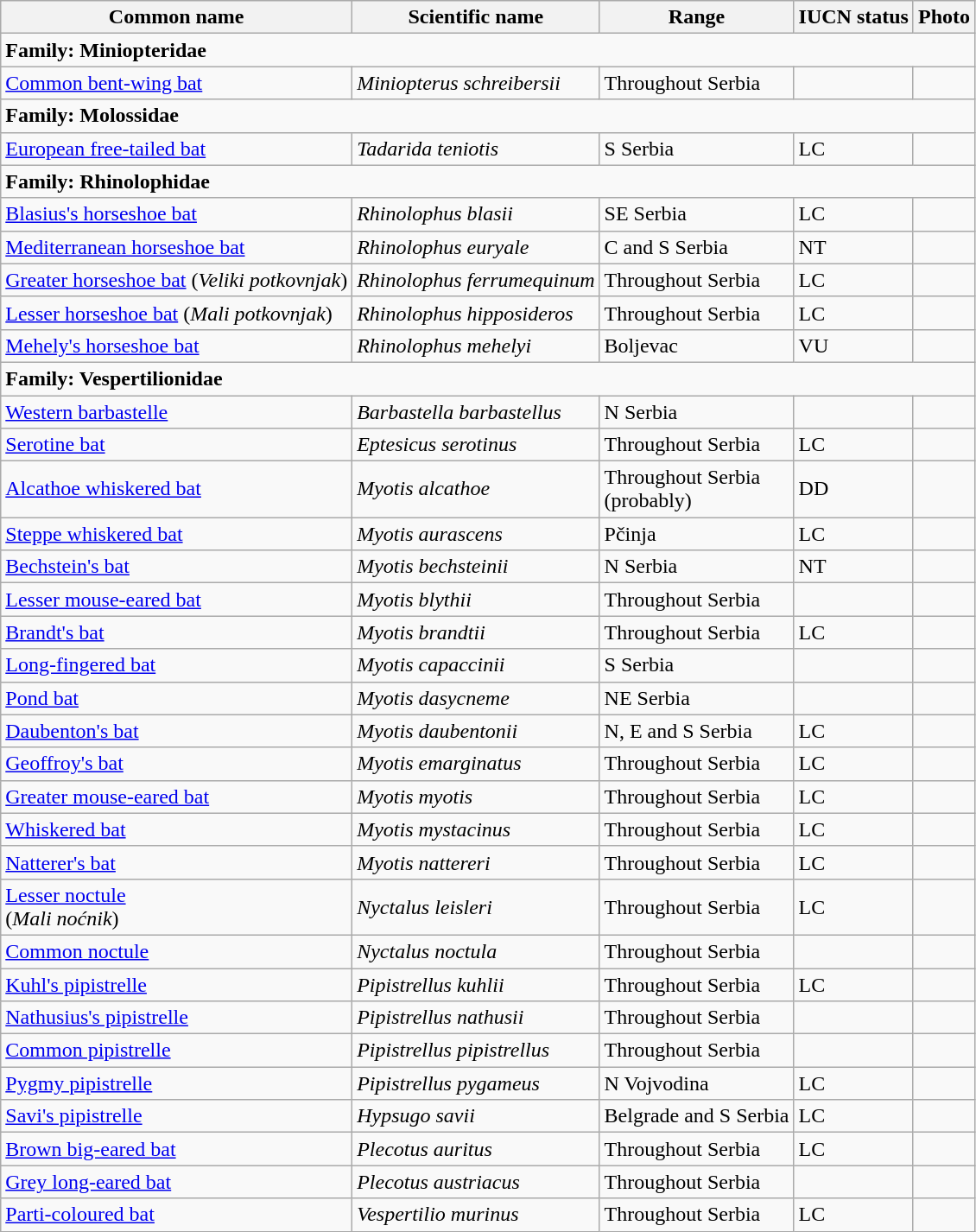<table class="wikitable">
<tr>
<th>Common name</th>
<th>Scientific name</th>
<th>Range</th>
<th>IUCN status</th>
<th>Photo</th>
</tr>
<tr>
<td colspan="5"><strong>Family: Miniopteridae</strong></td>
</tr>
<tr>
<td><a href='#'>Common bent-wing bat</a></td>
<td><em>Miniopterus schreibersii</em></td>
<td>Throughout Serbia</td>
<td></td>
<td></td>
</tr>
<tr>
<td colspan="5"><strong>Family: Molossidae</strong></td>
</tr>
<tr>
<td><a href='#'>European free-tailed bat</a></td>
<td><em>Tadarida teniotis</em></td>
<td>S Serbia</td>
<td>LC</td>
<td></td>
</tr>
<tr>
<td colspan="5"><strong>Family: Rhinolophidae</strong></td>
</tr>
<tr>
<td><a href='#'>Blasius's horseshoe bat</a></td>
<td><em>Rhinolophus blasii</em></td>
<td>SE Serbia</td>
<td>LC</td>
<td></td>
</tr>
<tr>
<td><a href='#'>Mediterranean horseshoe bat</a></td>
<td><em>Rhinolophus euryale</em></td>
<td>C and S Serbia</td>
<td>NT</td>
<td></td>
</tr>
<tr>
<td><a href='#'>Greater horseshoe bat</a> (<em>Veliki potkovnjak</em>)</td>
<td><em>Rhinolophus ferrumequinum</em></td>
<td>Throughout Serbia</td>
<td>LC</td>
<td></td>
</tr>
<tr>
<td><a href='#'>Lesser horseshoe bat</a> (<em>Mali potkovnjak</em>)</td>
<td><em>Rhinolophus hipposideros</em></td>
<td>Throughout Serbia</td>
<td>LC</td>
<td></td>
</tr>
<tr>
<td><a href='#'>Mehely's horseshoe bat</a></td>
<td><em>Rhinolophus mehelyi</em></td>
<td>Boljevac</td>
<td>VU</td>
<td></td>
</tr>
<tr>
<td colspan="5"><strong>Family: Vespertilionidae</strong></td>
</tr>
<tr>
<td><a href='#'>Western barbastelle</a></td>
<td><em>Barbastella barbastellus</em></td>
<td>N Serbia</td>
<td></td>
<td></td>
</tr>
<tr>
<td><a href='#'>Serotine bat</a></td>
<td><em>Eptesicus serotinus</em></td>
<td>Throughout Serbia</td>
<td>LC</td>
<td></td>
</tr>
<tr>
<td><a href='#'>Alcathoe whiskered bat</a></td>
<td><em>Myotis alcathoe</em></td>
<td>Throughout Serbia<br>(probably)</td>
<td>DD</td>
<td></td>
</tr>
<tr>
<td><a href='#'>Steppe whiskered bat</a></td>
<td><em>Myotis aurascens</em></td>
<td>Pčinja</td>
<td>LC</td>
<td></td>
</tr>
<tr>
<td><a href='#'>Bechstein's bat</a></td>
<td><em>Myotis bechsteinii</em></td>
<td>N Serbia</td>
<td>NT</td>
<td></td>
</tr>
<tr>
<td><a href='#'>Lesser mouse-eared bat</a></td>
<td><em>Myotis blythii</em></td>
<td>Throughout Serbia</td>
<td></td>
<td></td>
</tr>
<tr>
<td><a href='#'>Brandt's bat</a></td>
<td><em>Myotis brandtii</em></td>
<td>Throughout Serbia</td>
<td>LC</td>
<td></td>
</tr>
<tr>
<td><a href='#'>Long-fingered bat</a></td>
<td><em>Myotis capaccinii</em></td>
<td>S Serbia</td>
<td></td>
<td></td>
</tr>
<tr>
<td><a href='#'>Pond bat</a></td>
<td><em>Myotis dasycneme</em></td>
<td>NE Serbia</td>
<td></td>
<td></td>
</tr>
<tr>
<td><a href='#'>Daubenton's bat</a></td>
<td><em>Myotis daubentonii</em></td>
<td>N, E and S Serbia</td>
<td>LC</td>
<td></td>
</tr>
<tr>
<td><a href='#'>Geoffroy's bat</a></td>
<td><em>Myotis emarginatus</em></td>
<td>Throughout Serbia</td>
<td>LC</td>
<td></td>
</tr>
<tr>
<td><a href='#'>Greater mouse-eared bat</a></td>
<td><em>Myotis myotis</em></td>
<td>Throughout Serbia</td>
<td>LC</td>
<td></td>
</tr>
<tr>
<td><a href='#'>Whiskered bat</a></td>
<td><em>Myotis mystacinus</em></td>
<td>Throughout Serbia</td>
<td>LC</td>
<td></td>
</tr>
<tr>
<td><a href='#'>Natterer's bat</a></td>
<td><em>Myotis nattereri</em></td>
<td>Throughout Serbia</td>
<td>LC</td>
<td></td>
</tr>
<tr>
<td><a href='#'>Lesser noctule</a><br>(<em>Mali noćnik</em>)</td>
<td><em>Nyctalus leisleri</em></td>
<td>Throughout Serbia</td>
<td>LC</td>
<td></td>
</tr>
<tr>
<td><a href='#'>Common noctule</a></td>
<td><em>Nyctalus noctula</em></td>
<td>Throughout Serbia</td>
<td></td>
<td></td>
</tr>
<tr>
<td><a href='#'>Kuhl's pipistrelle</a></td>
<td><em>Pipistrellus kuhlii</em></td>
<td>Throughout Serbia</td>
<td>LC</td>
<td></td>
</tr>
<tr>
<td><a href='#'>Nathusius's pipistrelle</a></td>
<td><em>Pipistrellus nathusii</em></td>
<td>Throughout Serbia</td>
<td></td>
<td></td>
</tr>
<tr>
<td><a href='#'>Common pipistrelle</a></td>
<td><em>Pipistrellus pipistrellus</em></td>
<td>Throughout Serbia</td>
<td></td>
<td></td>
</tr>
<tr>
<td><a href='#'>Pygmy pipistrelle</a></td>
<td><em>Pipistrellus pygameus</em></td>
<td>N Vojvodina</td>
<td>LC</td>
<td></td>
</tr>
<tr>
<td><a href='#'>Savi's pipistrelle</a></td>
<td><em>Hypsugo savii</em></td>
<td>Belgrade and S Serbia</td>
<td>LC</td>
<td></td>
</tr>
<tr>
<td><a href='#'>Brown big-eared bat</a></td>
<td><em>Plecotus auritus</em></td>
<td>Throughout Serbia</td>
<td>LC</td>
<td></td>
</tr>
<tr>
<td><a href='#'>Grey long-eared bat</a></td>
<td><em>Plecotus austriacus</em></td>
<td>Throughout Serbia</td>
<td></td>
<td></td>
</tr>
<tr>
<td><a href='#'>Parti-coloured bat</a></td>
<td><em>Vespertilio murinus</em></td>
<td>Throughout Serbia</td>
<td>LC</td>
<td></td>
</tr>
</table>
